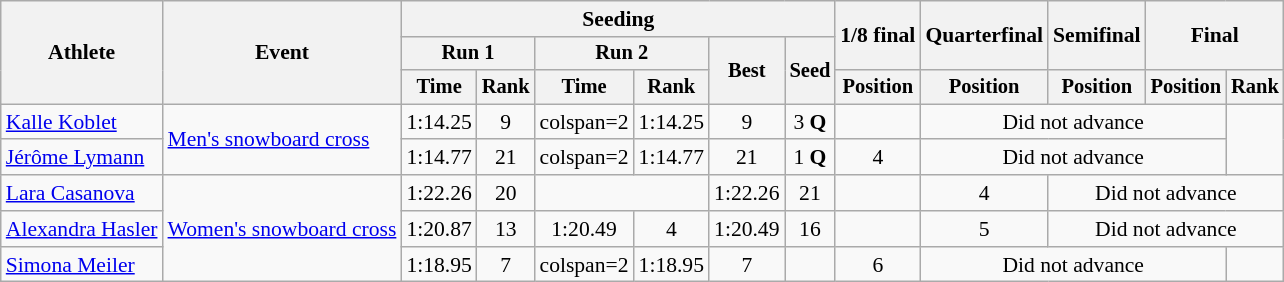<table class=wikitable style=font-size:90%>
<tr>
<th rowspan=3>Athlete</th>
<th rowspan=3>Event</th>
<th colspan=6>Seeding</th>
<th rowspan=2>1/8 final</th>
<th rowspan=2>Quarterfinal</th>
<th rowspan=2>Semifinal</th>
<th rowspan=2 colspan=2>Final</th>
</tr>
<tr style=font-size:95%>
<th colspan=2>Run 1</th>
<th colspan=2>Run 2</th>
<th rowspan=2>Best</th>
<th rowspan=2>Seed</th>
</tr>
<tr style=font-size:95%>
<th>Time</th>
<th>Rank</th>
<th>Time</th>
<th>Rank</th>
<th>Position</th>
<th>Position</th>
<th>Position</th>
<th>Position</th>
<th>Rank</th>
</tr>
<tr align=center>
<td align=left><a href='#'>Kalle Koblet</a></td>
<td align=left rowspan=2><a href='#'>Men's snowboard cross</a></td>
<td>1:14.25</td>
<td>9</td>
<td>colspan=2 </td>
<td>1:14.25</td>
<td>9</td>
<td>3 <strong>Q</strong></td>
<td></td>
<td colspan=3>Did not advance</td>
</tr>
<tr align=center>
<td align=left><a href='#'>Jérôme Lymann</a></td>
<td>1:14.77</td>
<td>21</td>
<td>colspan=2 </td>
<td>1:14.77</td>
<td>21</td>
<td>1 <strong>Q</strong></td>
<td>4</td>
<td colspan=3>Did not advance</td>
</tr>
<tr align=center>
<td align=left><a href='#'>Lara Casanova</a></td>
<td align=left rowspan=3><a href='#'>Women's snowboard cross</a></td>
<td>1:22.26</td>
<td>20</td>
<td colspan=2></td>
<td>1:22.26</td>
<td>21</td>
<td></td>
<td>4</td>
<td colspan=3>Did not advance</td>
</tr>
<tr align=center>
<td align=left><a href='#'>Alexandra Hasler</a></td>
<td>1:20.87</td>
<td>13</td>
<td>1:20.49</td>
<td>4</td>
<td>1:20.49</td>
<td>16</td>
<td></td>
<td>5</td>
<td colspan=3>Did not advance</td>
</tr>
<tr align=center>
<td align=left><a href='#'>Simona Meiler</a></td>
<td>1:18.95</td>
<td>7</td>
<td>colspan=2 </td>
<td>1:18.95</td>
<td>7</td>
<td></td>
<td>6</td>
<td colspan=3>Did not advance</td>
</tr>
</table>
